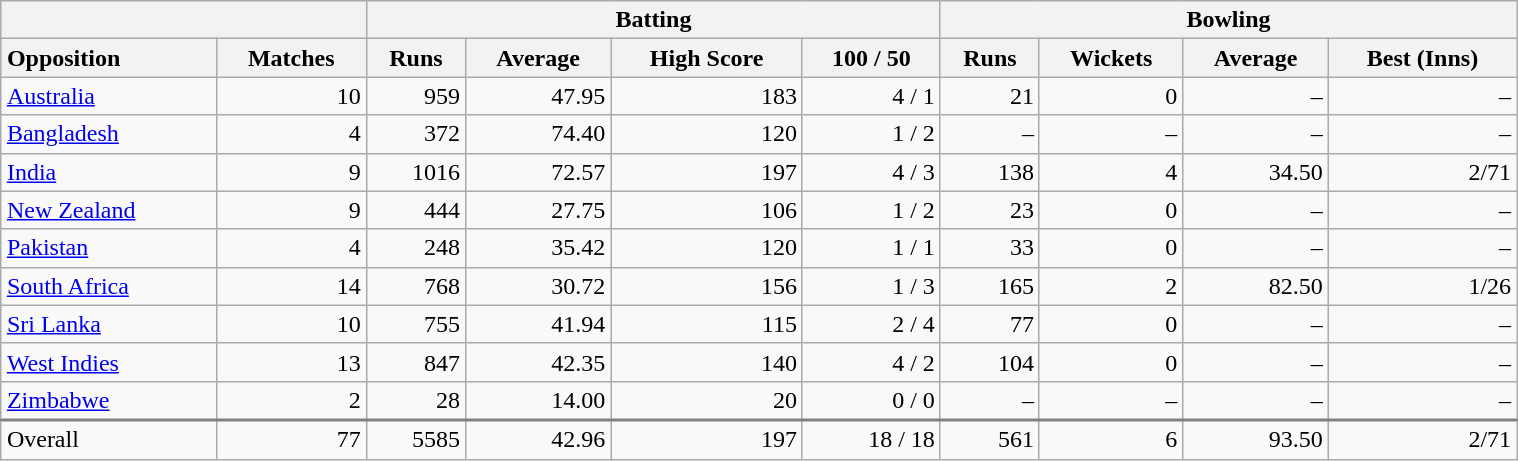<table class="wikitable"  style="margin:1em auto 1em auto; width:80%;">
<tr>
<th colspan=2> </th>
<th colspan=4>Batting</th>
<th colspan=4>Bowling</th>
</tr>
<tr>
<th style="text-align:left;">Opposition</th>
<th>Matches</th>
<th>Runs</th>
<th>Average</th>
<th>High Score</th>
<th>100 / 50</th>
<th>Runs</th>
<th>Wickets</th>
<th>Average</th>
<th>Best (Inns)</th>
</tr>
<tr style="text-align:right;">
<td style="text-align:left;"><a href='#'>Australia</a></td>
<td>10</td>
<td>959</td>
<td>47.95</td>
<td>183</td>
<td>4 / 1</td>
<td>21</td>
<td>0</td>
<td>–</td>
<td>–</td>
</tr>
<tr style="text-align:right;">
<td style="text-align:left;"><a href='#'>Bangladesh</a></td>
<td>4</td>
<td>372</td>
<td>74.40</td>
<td>120</td>
<td>1 / 2</td>
<td>–</td>
<td>–</td>
<td>–</td>
<td>–</td>
</tr>
<tr style="text-align:right;">
<td style="text-align:left;"><a href='#'>India</a></td>
<td>9</td>
<td>1016</td>
<td>72.57</td>
<td>197</td>
<td>4 / 3</td>
<td>138</td>
<td>4</td>
<td>34.50</td>
<td>2/71</td>
</tr>
<tr style="text-align:right;">
<td style="text-align:left;"><a href='#'>New Zealand</a></td>
<td>9</td>
<td>444</td>
<td>27.75</td>
<td>106</td>
<td>1 / 2</td>
<td>23</td>
<td>0</td>
<td>–</td>
<td>–</td>
</tr>
<tr style="text-align:right;">
<td style="text-align:left;"><a href='#'>Pakistan</a></td>
<td>4</td>
<td>248</td>
<td>35.42</td>
<td>120</td>
<td>1 / 1</td>
<td>33</td>
<td>0</td>
<td>–</td>
<td>–</td>
</tr>
<tr style="text-align:right;">
<td style="text-align:left;"><a href='#'>South Africa</a></td>
<td>14</td>
<td>768</td>
<td>30.72</td>
<td>156</td>
<td>1 / 3</td>
<td>165</td>
<td>2</td>
<td>82.50</td>
<td>1/26</td>
</tr>
<tr style="text-align:right;">
<td style="text-align:left;"><a href='#'>Sri Lanka</a></td>
<td>10</td>
<td>755</td>
<td>41.94</td>
<td>115</td>
<td>2 / 4</td>
<td>77</td>
<td>0</td>
<td>–</td>
<td>–</td>
</tr>
<tr style="text-align:right;">
<td style="text-align:left;"><a href='#'>West Indies</a></td>
<td>13</td>
<td>847</td>
<td>42.35</td>
<td>140</td>
<td>4 / 2</td>
<td>104</td>
<td>0</td>
<td>–</td>
<td>–</td>
</tr>
<tr style="text-align:right;">
<td style="text-align:left;"><a href='#'>Zimbabwe</a></td>
<td>2</td>
<td>28</td>
<td>14.00</td>
<td>20</td>
<td>0 / 0</td>
<td>–</td>
<td>–</td>
<td>–</td>
<td>–</td>
</tr>
<tr style="text-align:right; border-top:solid 2px gray;">
<td style="text-align:left;">Overall</td>
<td>77</td>
<td>5585</td>
<td>42.96</td>
<td>197</td>
<td>18 / 18</td>
<td>561</td>
<td>6</td>
<td>93.50</td>
<td>2/71</td>
</tr>
</table>
